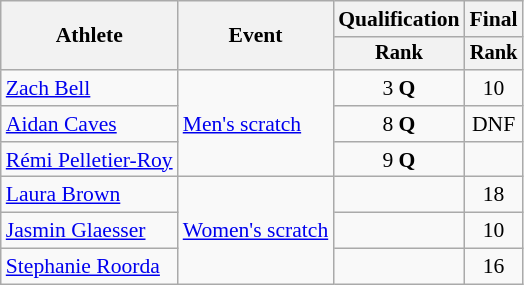<table class="wikitable" style="font-size:90%">
<tr>
<th rowspan=2>Athlete</th>
<th rowspan=2>Event</th>
<th colspan=1>Qualification</th>
<th colspan=1>Final</th>
</tr>
<tr style="font-size:95%">
<th>Rank</th>
<th>Rank</th>
</tr>
<tr align=center>
<td align=left><a href='#'>Zach Bell</a></td>
<td align=left rowspan="3"><a href='#'>Men's scratch</a></td>
<td>3 <strong>Q</strong></td>
<td>10</td>
</tr>
<tr align=center>
<td align=left><a href='#'>Aidan Caves</a></td>
<td>8 <strong>Q</strong></td>
<td>DNF</td>
</tr>
<tr align=center>
<td align=left><a href='#'>Rémi Pelletier-Roy</a></td>
<td>9 <strong>Q</strong></td>
<td></td>
</tr>
<tr align=center>
<td align=left><a href='#'>Laura Brown</a></td>
<td align=left rowspan="3"><a href='#'>Women's scratch</a></td>
<td></td>
<td>18</td>
</tr>
<tr align=center>
<td align=left><a href='#'>Jasmin Glaesser</a></td>
<td></td>
<td>10</td>
</tr>
<tr align=center>
<td align=left><a href='#'>Stephanie Roorda</a></td>
<td></td>
<td>16</td>
</tr>
</table>
